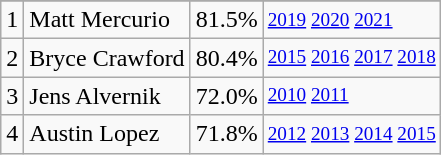<table class="wikitable">
<tr>
</tr>
<tr>
<td>1</td>
<td>Matt Mercurio</td>
<td><abbr>81.5%</abbr></td>
<td style="font-size:80%;"><a href='#'>2019</a> <a href='#'>2020</a> <a href='#'>2021</a></td>
</tr>
<tr>
<td>2</td>
<td>Bryce Crawford</td>
<td><abbr>80.4%</abbr></td>
<td style="font-size:80%;"><a href='#'>2015</a> <a href='#'>2016</a> <a href='#'>2017</a> <a href='#'>2018</a></td>
</tr>
<tr>
<td>3</td>
<td>Jens Alvernik</td>
<td><abbr>72.0%</abbr></td>
<td style="font-size:80%;"><a href='#'>2010</a> <a href='#'>2011</a></td>
</tr>
<tr>
<td>4</td>
<td>Austin Lopez</td>
<td><abbr>71.8%</abbr></td>
<td style="font-size:80%;"><a href='#'>2012</a> <a href='#'>2013</a> <a href='#'>2014</a> <a href='#'>2015</a></td>
</tr>
</table>
